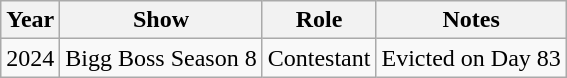<table class="wikitable">
<tr>
<th>Year</th>
<th>Show</th>
<th>Role</th>
<th>Notes</th>
</tr>
<tr>
<td>2024</td>
<td>Bigg Boss Season 8</td>
<td>Contestant</td>
<td>Evicted on Day 83</td>
</tr>
</table>
